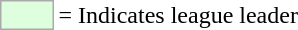<table>
<tr>
<td style="background:#DDFFDD; border:1px solid #aaa; width:2em;"></td>
<td>= Indicates league leader</td>
</tr>
</table>
